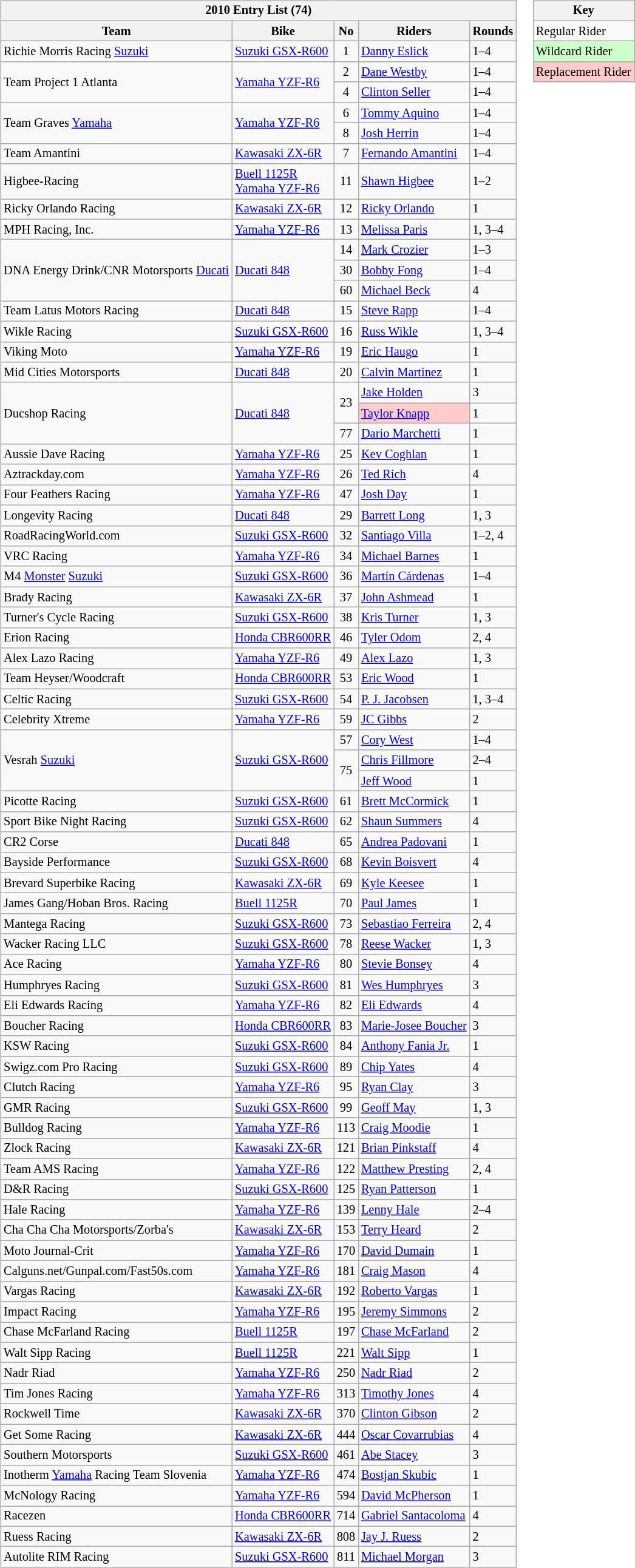<table>
<tr>
<td><br><table class="wikitable" style="font-size: 85%">
<tr>
<th colspan=6>2010 Entry List (74)</th>
</tr>
<tr>
<th>Team</th>
<th>Bike</th>
<th>No</th>
<th>Riders</th>
<th>Rounds</th>
</tr>
<tr>
<td>Richie Morris Racing <a href='#'>Suzuki</a></td>
<td><a href='#'>Suzuki GSX-R600</a></td>
<td align="center">1</td>
<td> <a href='#'>Danny Eslick</a></td>
<td>1–4</td>
</tr>
<tr>
<td rowspan=2>Team Project 1 Atlanta</td>
<td rowspan=2><a href='#'>Yamaha YZF-R6</a></td>
<td align="center">2</td>
<td> <a href='#'>Dane Westby</a></td>
<td>1–4</td>
</tr>
<tr>
<td align="center">4</td>
<td> <a href='#'>Clinton Seller</a></td>
<td>1–4</td>
</tr>
<tr>
<td rowspan=2>Team Graves <a href='#'>Yamaha</a></td>
<td rowspan=2><a href='#'>Yamaha YZF-R6</a></td>
<td align="center">6</td>
<td> <a href='#'>Tommy Aquino</a></td>
<td>1–4</td>
</tr>
<tr>
<td align="center">8</td>
<td> <a href='#'>Josh Herrin</a></td>
<td>1–4</td>
</tr>
<tr>
<td>Team Amantini</td>
<td><a href='#'>Kawasaki ZX-6R</a></td>
<td align="center">7</td>
<td> <a href='#'>Fernando Amantini</a></td>
<td>1–4</td>
</tr>
<tr>
<td>Higbee-Racing</td>
<td><a href='#'>Buell 1125R</a><br><a href='#'>Yamaha YZF-R6</a></td>
<td align="center">11</td>
<td> <a href='#'>Shawn Higbee</a></td>
<td>1–2</td>
</tr>
<tr>
<td>Ricky Orlando Racing</td>
<td><a href='#'>Kawasaki ZX-6R</a></td>
<td align="center">12</td>
<td> <a href='#'>Ricky Orlando</a></td>
<td>1</td>
</tr>
<tr>
<td>MPH Racing, Inc.</td>
<td><a href='#'>Yamaha YZF-R6</a></td>
<td align="center">13</td>
<td> <a href='#'>Melissa Paris</a></td>
<td>1, 3–4</td>
</tr>
<tr>
<td rowspan=3>DNA Energy Drink/CNR Motorsports <a href='#'>Ducati</a></td>
<td rowspan=3><a href='#'>Ducati 848</a></td>
<td align="center">14</td>
<td> <a href='#'>Mark Crozier</a></td>
<td>1–3</td>
</tr>
<tr>
<td align="center">30</td>
<td> <a href='#'>Bobby Fong</a></td>
<td>1–4</td>
</tr>
<tr>
<td align="center">60</td>
<td> <a href='#'>Michael Beck</a></td>
<td>4</td>
</tr>
<tr>
<td>Team Latus Motors Racing</td>
<td><a href='#'>Ducati 848</a></td>
<td align="center">15</td>
<td> <a href='#'>Steve Rapp</a></td>
<td>1–4</td>
</tr>
<tr>
<td>Wikle Racing</td>
<td><a href='#'>Suzuki GSX-R600</a></td>
<td align="center">16</td>
<td> <a href='#'>Russ Wikle</a></td>
<td>1, 3–4</td>
</tr>
<tr>
<td>Viking Moto</td>
<td><a href='#'>Yamaha YZF-R6</a></td>
<td align="center">19</td>
<td> <a href='#'>Eric Haugo</a></td>
<td>1</td>
</tr>
<tr>
<td>Mid Cities Motorsports</td>
<td><a href='#'>Ducati 848</a></td>
<td align="center">20</td>
<td> <a href='#'>Calvin Martinez</a></td>
<td>1</td>
</tr>
<tr>
<td rowspan=3>Ducshop Racing</td>
<td rowspan=3><a href='#'>Ducati 848</a></td>
<td align="center" rowspan=2>23</td>
<td> <a href='#'>Jake Holden</a></td>
<td>3</td>
</tr>
<tr>
<td style="background-color:#ffcccc"> <a href='#'>Taylor Knapp</a></td>
<td>1</td>
</tr>
<tr>
<td align="center">77</td>
<td> <a href='#'>Dario Marchetti</a></td>
<td>1</td>
</tr>
<tr>
<td>Aussie Dave Racing</td>
<td><a href='#'>Yamaha YZF-R6</a></td>
<td align="center">25</td>
<td> <a href='#'>Kev Coghlan</a></td>
<td>1</td>
</tr>
<tr>
<td>Aztrackday.com</td>
<td><a href='#'>Yamaha YZF-R6</a></td>
<td align="center">26</td>
<td> <a href='#'>Ted Rich</a></td>
<td>4</td>
</tr>
<tr>
<td>Four Feathers Racing</td>
<td><a href='#'>Yamaha YZF-R6</a></td>
<td align="center">47</td>
<td> <a href='#'>Josh Day</a></td>
<td>1</td>
</tr>
<tr>
<td>Longevity Racing</td>
<td><a href='#'>Ducati 848</a></td>
<td align="center">29</td>
<td> <a href='#'>Barrett Long</a></td>
<td>1, 3</td>
</tr>
<tr>
<td>RoadRacingWorld.com</td>
<td><a href='#'>Suzuki GSX-R600</a></td>
<td align="center">32</td>
<td> <a href='#'>Santiago Villa</a></td>
<td>1–2, 4</td>
</tr>
<tr>
<td>VRC Racing</td>
<td><a href='#'>Yamaha YZF-R6</a></td>
<td align="center">34</td>
<td> <a href='#'>Michael Barnes</a></td>
<td>1</td>
</tr>
<tr>
<td>M4 <a href='#'>Monster</a> <a href='#'>Suzuki</a></td>
<td><a href='#'>Suzuki GSX-R600</a></td>
<td align="center">36</td>
<td> <a href='#'>Martín Cárdenas</a></td>
<td>1–4</td>
</tr>
<tr>
<td>Brady Racing</td>
<td><a href='#'>Kawasaki ZX-6R</a></td>
<td align="center">37</td>
<td> <a href='#'>John Ashmead</a></td>
<td>1</td>
</tr>
<tr>
<td>Turner's Cycle Racing</td>
<td><a href='#'>Suzuki GSX-R600</a></td>
<td align="center">38</td>
<td> <a href='#'>Kris Turner</a></td>
<td>1, 3</td>
</tr>
<tr>
<td>Erion Racing</td>
<td><a href='#'>Honda CBR600RR</a></td>
<td align="center">46</td>
<td> <a href='#'>Tyler Odom</a></td>
<td>2, 4</td>
</tr>
<tr>
<td>Alex Lazo Racing</td>
<td><a href='#'>Yamaha YZF-R6</a></td>
<td align="center">49</td>
<td> <a href='#'>Alex Lazo</a></td>
<td>1, 3</td>
</tr>
<tr>
<td>Team Heyser/Woodcraft</td>
<td><a href='#'>Honda CBR600RR</a></td>
<td align="center">53</td>
<td> <a href='#'>Eric Wood</a></td>
<td>1</td>
</tr>
<tr>
<td>Celtic Racing</td>
<td><a href='#'>Suzuki GSX-R600</a></td>
<td align="center">54</td>
<td> <a href='#'>P. J. Jacobsen</a></td>
<td>1, 3–4</td>
</tr>
<tr>
<td>Celebrity Xtreme</td>
<td><a href='#'>Yamaha YZF-R6</a></td>
<td align="center">59</td>
<td> <a href='#'>JC Gibbs</a></td>
<td>2</td>
</tr>
<tr>
<td rowspan=3>Vesrah <a href='#'>Suzuki</a></td>
<td rowspan=3><a href='#'>Suzuki GSX-R600</a></td>
<td align="center">57</td>
<td> <a href='#'>Cory West</a></td>
<td>1–4</td>
</tr>
<tr>
<td align="center" rowspan=2>75</td>
<td> <a href='#'>Chris Fillmore</a></td>
<td>2–4</td>
</tr>
<tr>
<td> <a href='#'>Jeff Wood</a></td>
<td>1</td>
</tr>
<tr>
<td>Picotte Racing</td>
<td><a href='#'>Suzuki GSX-R600</a></td>
<td align="center">61</td>
<td> <a href='#'>Brett McCormick</a></td>
<td>1</td>
</tr>
<tr>
<td>Sport Bike Night Racing</td>
<td><a href='#'>Suzuki GSX-R600</a></td>
<td align="center">62</td>
<td> <a href='#'>Shaun Summers</a></td>
<td>4</td>
</tr>
<tr>
<td>CR2 Corse</td>
<td><a href='#'>Ducati 848</a></td>
<td align="center">65</td>
<td> <a href='#'>Andrea Padovani</a></td>
<td>1</td>
</tr>
<tr>
<td>Bayside Performance</td>
<td><a href='#'>Suzuki GSX-R600</a></td>
<td align="center">68</td>
<td> <a href='#'>Kevin Boisvert</a></td>
<td>4</td>
</tr>
<tr>
<td>Brevard Superbike Racing</td>
<td><a href='#'>Kawasaki ZX-6R</a></td>
<td align="center">69</td>
<td> <a href='#'>Kyle Keesee</a></td>
<td>1</td>
</tr>
<tr>
<td>James Gang/Hoban Bros. Racing</td>
<td><a href='#'>Buell 1125R</a></td>
<td align="center">70</td>
<td> <a href='#'>Paul James</a></td>
<td>1</td>
</tr>
<tr>
<td>Mantega Racing</td>
<td><a href='#'>Suzuki GSX-R600</a></td>
<td align="center">73</td>
<td> <a href='#'>Sebastiao Ferreira</a></td>
<td>2, 4</td>
</tr>
<tr>
<td>Wacker Racing LLC</td>
<td><a href='#'>Suzuki GSX-R600</a></td>
<td align="center">78</td>
<td> <a href='#'>Reese Wacker</a></td>
<td>1, 3</td>
</tr>
<tr>
<td>Ace Racing</td>
<td><a href='#'>Yamaha YZF-R6</a></td>
<td align="center">80</td>
<td> <a href='#'>Stevie Bonsey</a></td>
<td>4</td>
</tr>
<tr>
<td>Humphryes Racing</td>
<td><a href='#'>Suzuki GSX-R600</a></td>
<td align="center">81</td>
<td> <a href='#'>Wes Humphryes</a></td>
<td>3</td>
</tr>
<tr>
<td>Eli Edwards Racing</td>
<td><a href='#'>Yamaha YZF-R6</a></td>
<td align="center">82</td>
<td> <a href='#'>Eli Edwards</a></td>
<td>4</td>
</tr>
<tr>
<td>Boucher Racing</td>
<td><a href='#'>Honda CBR600RR</a></td>
<td align="center">83</td>
<td> <a href='#'>Marie-Josee Boucher</a></td>
<td>3</td>
</tr>
<tr>
<td>KSW Racing</td>
<td><a href='#'>Suzuki GSX-R600</a></td>
<td align="center">84</td>
<td> <a href='#'>Anthony Fania Jr.</a></td>
<td>1</td>
</tr>
<tr>
<td>Swigz.com Pro Racing</td>
<td><a href='#'>Suzuki GSX-R600</a></td>
<td align="center">89</td>
<td> <a href='#'>Chip Yates</a></td>
<td>4</td>
</tr>
<tr>
<td>Clutch Racing</td>
<td><a href='#'>Yamaha YZF-R6</a></td>
<td align="center">95</td>
<td> <a href='#'>Ryan Clay</a></td>
<td>3</td>
</tr>
<tr>
<td>GMR Racing</td>
<td><a href='#'>Suzuki GSX-R600</a></td>
<td align="center">99</td>
<td> <a href='#'>Geoff May</a></td>
<td>1, 3</td>
</tr>
<tr>
<td>Bulldog Racing</td>
<td><a href='#'>Yamaha YZF-R6</a></td>
<td align="center">113</td>
<td> <a href='#'>Craig Moodie</a></td>
<td>1</td>
</tr>
<tr>
<td>Zlock Racing</td>
<td><a href='#'>Kawasaki ZX-6R</a></td>
<td align="center">121</td>
<td> <a href='#'>Brian Pinkstaff</a></td>
<td>4</td>
</tr>
<tr>
<td>Team AMS Racing</td>
<td><a href='#'>Yamaha YZF-R6</a></td>
<td align="center">122</td>
<td> <a href='#'>Matthew Presting</a></td>
<td>2, 4</td>
</tr>
<tr>
<td>D&R Racing</td>
<td><a href='#'>Suzuki GSX-R600</a></td>
<td align="center">125</td>
<td> <a href='#'>Ryan Patterson</a></td>
<td>1</td>
</tr>
<tr>
<td>Hale Racing</td>
<td><a href='#'>Yamaha YZF-R6</a></td>
<td align="center">139</td>
<td> <a href='#'>Lenny Hale</a></td>
<td>2–4</td>
</tr>
<tr>
<td>Cha Cha Cha Motorsports/Zorba's</td>
<td><a href='#'>Kawasaki ZX-6R</a></td>
<td align="center">153</td>
<td> <a href='#'>Terry Heard</a></td>
<td>2</td>
</tr>
<tr>
<td>Moto Journal-Crit</td>
<td><a href='#'>Yamaha YZF-R6</a></td>
<td align="center">170</td>
<td> <a href='#'>David Dumain</a></td>
<td>1</td>
</tr>
<tr>
<td>Calguns.net/Gunpal.com/Fast50s.com</td>
<td><a href='#'>Yamaha YZF-R6</a></td>
<td align="center">181</td>
<td> <a href='#'>Craig Mason</a></td>
<td>4</td>
</tr>
<tr>
<td>Vargas Racing</td>
<td><a href='#'>Kawasaki ZX-6R</a></td>
<td align="center">192</td>
<td> <a href='#'>Roberto Vargas</a></td>
<td>1</td>
</tr>
<tr>
<td>Impact Racing</td>
<td><a href='#'>Yamaha YZF-R6</a></td>
<td align="center">195</td>
<td> <a href='#'>Jeremy Simmons</a></td>
<td>2</td>
</tr>
<tr>
<td>Chase McFarland Racing</td>
<td><a href='#'>Buell 1125R</a></td>
<td align="center">197</td>
<td> <a href='#'>Chase McFarland</a></td>
<td>2</td>
</tr>
<tr>
<td>Walt Sipp Racing</td>
<td><a href='#'>Buell 1125R</a></td>
<td align="center">221</td>
<td> <a href='#'>Walt Sipp</a></td>
<td>1</td>
</tr>
<tr>
<td>Nadr Riad</td>
<td><a href='#'>Yamaha YZF-R6</a></td>
<td align="center">250</td>
<td> <a href='#'>Nadr Riad</a></td>
<td>2</td>
</tr>
<tr>
<td>Tim Jones Racing</td>
<td><a href='#'>Yamaha YZF-R6</a></td>
<td align="center">313</td>
<td> <a href='#'>Timothy Jones</a></td>
<td>4</td>
</tr>
<tr>
<td>Rockwell Time</td>
<td><a href='#'>Kawasaki ZX-6R</a></td>
<td align="center">370</td>
<td> <a href='#'>Clinton Gibson</a></td>
<td>2</td>
</tr>
<tr>
<td>Get Some Racing</td>
<td><a href='#'>Kawasaki ZX-6R</a></td>
<td align="center">444</td>
<td> <a href='#'>Oscar Covarrubias</a></td>
<td>4</td>
</tr>
<tr>
<td>Southern Motorsports</td>
<td><a href='#'>Suzuki GSX-R600</a></td>
<td align="center">461</td>
<td> <a href='#'>Abe Stacey</a></td>
<td>3</td>
</tr>
<tr>
<td>Inotherm <a href='#'>Yamaha</a> Racing Team Slovenia</td>
<td><a href='#'>Yamaha YZF-R6</a></td>
<td align="center">474</td>
<td> <a href='#'>Bostjan Skubic</a></td>
<td>1</td>
</tr>
<tr>
<td>McNology Racing</td>
<td><a href='#'>Yamaha YZF-R6</a></td>
<td align="center">594</td>
<td> <a href='#'>David McPherson</a></td>
<td>1</td>
</tr>
<tr>
<td>Racezen</td>
<td><a href='#'>Honda CBR600RR</a></td>
<td align="center">714</td>
<td> <a href='#'>Gabriel Santacoloma</a></td>
<td>4</td>
</tr>
<tr>
<td>Ruess Racing</td>
<td><a href='#'>Kawasaki ZX-6R</a></td>
<td align="center">808</td>
<td> <a href='#'>Jay J. Ruess</a></td>
<td>2</td>
</tr>
<tr>
<td>Autolite RIM Racing</td>
<td><a href='#'>Suzuki GSX-R600</a></td>
<td align="center">811</td>
<td> <a href='#'>Michael Morgan</a></td>
<td>3</td>
</tr>
</table>
</td>
<td valign=top><br><table class="wikitable" style="font-size: 85%;">
<tr>
<th colspan=2>Key</th>
</tr>
<tr>
<td>Regular Rider</td>
</tr>
<tr style="background-color:#ccffcc">
<td>Wildcard Rider</td>
</tr>
<tr style="background-color:#ffcccc">
<td>Replacement Rider</td>
</tr>
</table>
</td>
</tr>
</table>
